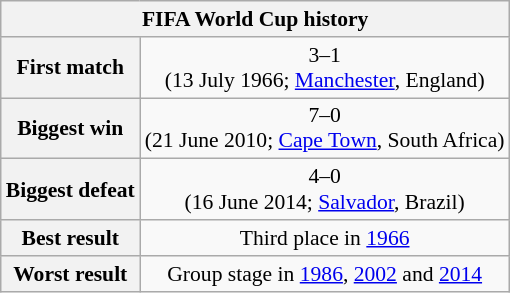<table class="wikitable collapsible collapsed" style="text-align: center;font-size:90%;">
<tr>
<th colspan="2">FIFA World Cup history</th>
</tr>
<tr>
<th>First match</th>
<td> 3–1 <br>(13 July 1966; <a href='#'>Manchester</a>, England)</td>
</tr>
<tr>
<th>Biggest win</th>
<td> 7–0 <br>(21 June 2010; <a href='#'>Cape Town</a>, South Africa)</td>
</tr>
<tr>
<th>Biggest defeat</th>
<td> 4–0 <br>(16 June 2014; <a href='#'>Salvador</a>, Brazil)</td>
</tr>
<tr>
<th>Best result</th>
<td>Third place in <a href='#'>1966</a></td>
</tr>
<tr>
<th>Worst result</th>
<td>Group stage in <a href='#'>1986</a>, <a href='#'>2002</a> and <a href='#'>2014</a></td>
</tr>
</table>
